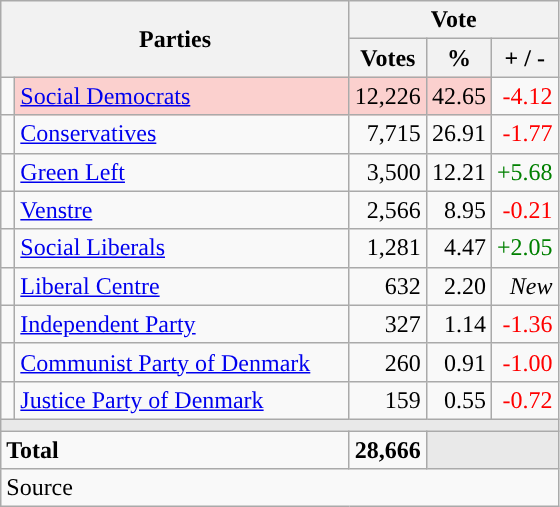<table class="wikitable" style="text-align:right;">
<tr>
<th style="text-align:centre;" rowspan="2" colspan="2" width="225">Parties</th>
<th colspan="3">Vote</th>
</tr>
<tr>
<th width="15">Votes</th>
<th width="15">%</th>
<th width="15">+ / -</th>
</tr>
<tr>
<td width="2" style="color:inherit;background:"></td>
<td bgcolor=#fbd0ce  align="left"><a href='#'>Social Democrats</a></td>
<td bgcolor=#fbd0ce>12,226</td>
<td bgcolor=#fbd0ce>42.65</td>
<td style=color:red;>-4.12</td>
</tr>
<tr>
<td width="2" style="color:inherit;background:"></td>
<td align="left"><a href='#'>Conservatives</a></td>
<td>7,715</td>
<td>26.91</td>
<td style=color:red;>-1.77</td>
</tr>
<tr>
<td width="2" style="color:inherit;background:"></td>
<td align="left"><a href='#'>Green Left</a></td>
<td>3,500</td>
<td>12.21</td>
<td style=color:green;>+5.68</td>
</tr>
<tr>
<td width="2" style="color:inherit;background:"></td>
<td align="left"><a href='#'>Venstre</a></td>
<td>2,566</td>
<td>8.95</td>
<td style=color:red;>-0.21</td>
</tr>
<tr>
<td width="2" style="color:inherit;background:"></td>
<td align="left"><a href='#'>Social Liberals</a></td>
<td>1,281</td>
<td>4.47</td>
<td style=color:green;>+2.05</td>
</tr>
<tr>
<td width="2" style="color:inherit;background:"></td>
<td align="left"><a href='#'>Liberal Centre</a></td>
<td>632</td>
<td>2.20</td>
<td><em>New</em></td>
</tr>
<tr>
<td width="2" style="color:inherit;background:"></td>
<td align="left"><a href='#'>Independent Party</a></td>
<td>327</td>
<td>1.14</td>
<td style=color:red;>-1.36</td>
</tr>
<tr>
<td width="2" style="color:inherit;background:"></td>
<td align="left"><a href='#'>Communist Party of Denmark</a></td>
<td>260</td>
<td>0.91</td>
<td style=color:red;>-1.00</td>
</tr>
<tr>
<td width="2" style="color:inherit;background:"></td>
<td align="left"><a href='#'>Justice Party of Denmark</a></td>
<td>159</td>
<td>0.55</td>
<td style=color:red;>-0.72</td>
</tr>
<tr>
<td colspan="7" bgcolor="#E9E9E9"></td>
</tr>
<tr>
<td align="left" colspan="2"><strong>Total</strong></td>
<td><strong>28,666</strong></td>
<td bgcolor="#E9E9E9" colspan="2"></td>
</tr>
<tr>
<td align="left" colspan="6">Source</td>
</tr>
</table>
